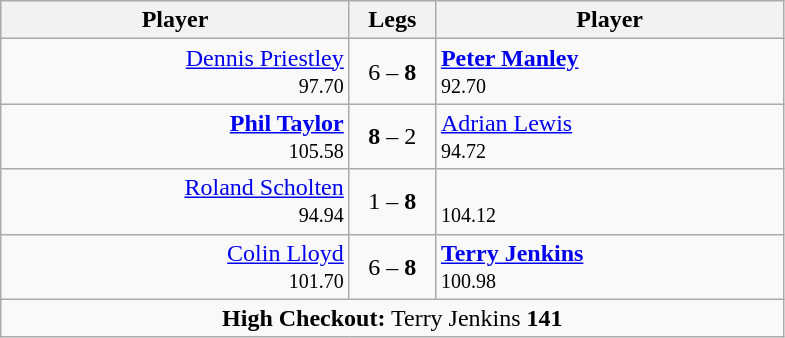<table class=wikitable style="text-align|center">
<tr>
<th width=225>Player</th>
<th width=50>Legs</th>
<th width=225>Player</th>
</tr>
<tr align=left>
<td align=right><a href='#'>Dennis Priestley</a>  <br> <small><span>97.70</span></small></td>
<td align=center>6 – <strong>8</strong></td>
<td> <strong><a href='#'>Peter Manley</a></strong> <br> <small><span>92.70</span></small></td>
</tr>
<tr align=left>
<td align=right><strong><a href='#'>Phil Taylor</a></strong>  <br> <small><span>105.58</span></small></td>
<td align=center><strong>8</strong> – 2</td>
<td> <a href='#'>Adrian Lewis</a> <br> <small><span>94.72</span></small></td>
</tr>
<tr align=left>
<td align=right><a href='#'>Roland Scholten</a>  <br> <small><span>94.94</span></small></td>
<td align=center>1 – <strong>8</strong></td>
<td> <br> <small><span>104.12</span></small></td>
</tr>
<tr align=left>
<td align=right><a href='#'>Colin Lloyd</a>  <br> <small><span>101.70</span></small></td>
<td align=center>6 – <strong>8</strong></td>
<td> <strong><a href='#'>Terry Jenkins</a></strong> <br> <small><span>100.98</span></small></td>
</tr>
<tr align=center>
<td colspan="3"><strong>High Checkout:</strong> Terry Jenkins <strong>141</strong></td>
</tr>
</table>
